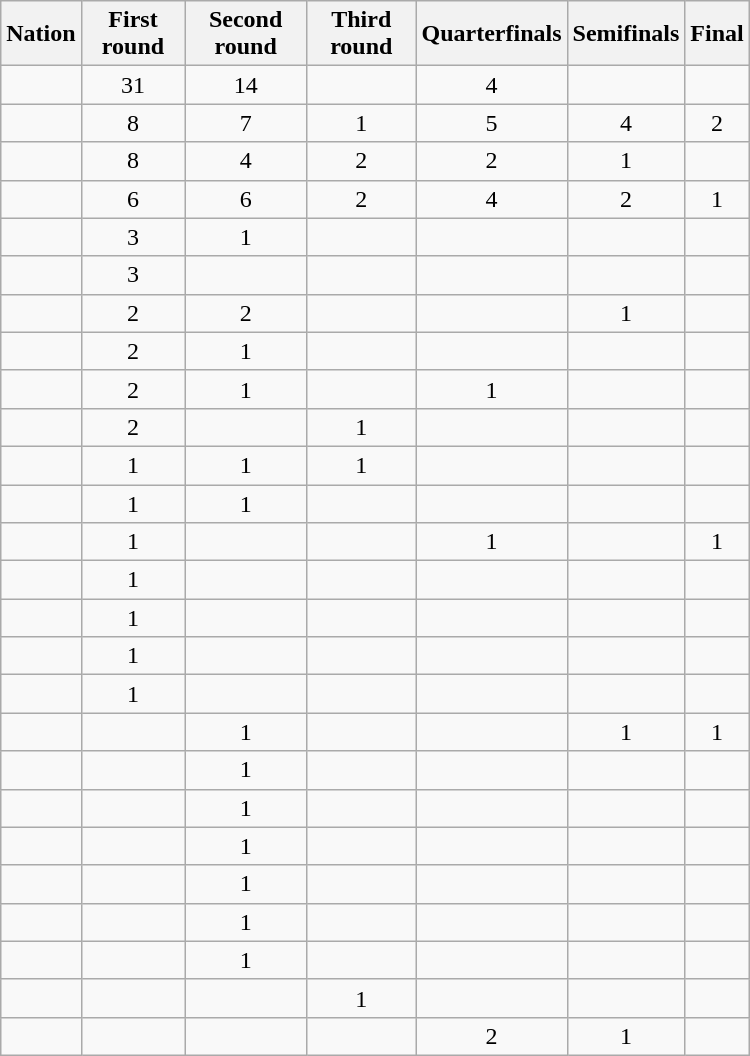<table class="wikitable sortable" style="text-align: center; width:500px ">
<tr>
<th>Nation</th>
<th>First round</th>
<th>Second round</th>
<th>Third round</th>
<th>Quarterfinals</th>
<th>Semifinals</th>
<th>Final</th>
</tr>
<tr>
<td></td>
<td>31</td>
<td>14</td>
<td></td>
<td>4</td>
<td></td>
<td></td>
</tr>
<tr>
<td></td>
<td>8</td>
<td>7</td>
<td>1</td>
<td>5</td>
<td>4</td>
<td>2</td>
</tr>
<tr>
<td></td>
<td>8</td>
<td>4</td>
<td>2</td>
<td>2</td>
<td>1</td>
<td></td>
</tr>
<tr>
<td></td>
<td>6</td>
<td>6</td>
<td>2</td>
<td>4</td>
<td>2</td>
<td>1</td>
</tr>
<tr>
<td></td>
<td>3</td>
<td>1</td>
<td></td>
<td></td>
<td></td>
<td></td>
</tr>
<tr>
<td></td>
<td>3</td>
<td></td>
<td></td>
<td></td>
<td></td>
<td></td>
</tr>
<tr>
<td></td>
<td>2</td>
<td>2</td>
<td></td>
<td></td>
<td>1</td>
<td></td>
</tr>
<tr>
<td></td>
<td>2</td>
<td>1</td>
<td></td>
<td></td>
<td></td>
<td></td>
</tr>
<tr>
<td></td>
<td>2</td>
<td>1</td>
<td></td>
<td>1</td>
<td></td>
<td></td>
</tr>
<tr>
<td></td>
<td>2</td>
<td></td>
<td>1</td>
<td></td>
<td></td>
<td></td>
</tr>
<tr>
<td></td>
<td>1</td>
<td>1</td>
<td>1</td>
<td></td>
<td></td>
<td></td>
</tr>
<tr>
<td></td>
<td>1</td>
<td>1</td>
<td></td>
<td></td>
<td></td>
<td></td>
</tr>
<tr>
<td></td>
<td>1</td>
<td></td>
<td></td>
<td>1</td>
<td></td>
<td>1</td>
</tr>
<tr>
<td></td>
<td>1</td>
<td></td>
<td></td>
<td></td>
<td></td>
<td></td>
</tr>
<tr>
<td></td>
<td>1</td>
<td></td>
<td></td>
<td></td>
<td></td>
<td></td>
</tr>
<tr>
<td></td>
<td>1</td>
<td></td>
<td></td>
<td></td>
<td></td>
<td></td>
</tr>
<tr>
<td></td>
<td>1</td>
<td></td>
<td></td>
<td></td>
<td></td>
<td></td>
</tr>
<tr>
<td></td>
<td></td>
<td>1</td>
<td></td>
<td></td>
<td>1</td>
<td>1</td>
</tr>
<tr>
<td></td>
<td></td>
<td>1</td>
<td></td>
<td></td>
<td></td>
<td></td>
</tr>
<tr>
<td></td>
<td></td>
<td>1</td>
<td></td>
<td></td>
<td></td>
<td></td>
</tr>
<tr>
<td></td>
<td></td>
<td>1</td>
<td></td>
<td></td>
<td></td>
<td></td>
</tr>
<tr>
<td></td>
<td></td>
<td>1</td>
<td></td>
<td></td>
<td></td>
<td></td>
</tr>
<tr>
<td></td>
<td></td>
<td>1</td>
<td></td>
<td></td>
<td></td>
<td></td>
</tr>
<tr>
<td></td>
<td></td>
<td>1</td>
<td></td>
<td></td>
<td></td>
<td></td>
</tr>
<tr>
<td></td>
<td></td>
<td></td>
<td>1</td>
<td></td>
<td></td>
<td></td>
</tr>
<tr>
<td></td>
<td></td>
<td></td>
<td></td>
<td>2</td>
<td>1</td>
<td></td>
</tr>
</table>
